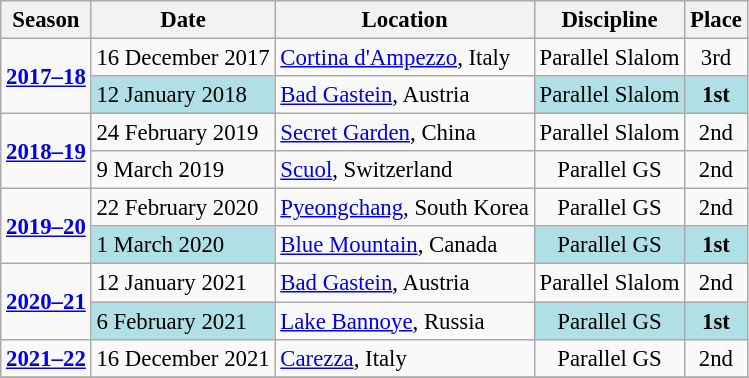<table class="wikitable"  style="text-align:center; font-size:95%;">
<tr>
<th>Season</th>
<th>Date</th>
<th>Location</th>
<th>Discipline</th>
<th>Place</th>
</tr>
<tr>
<td align=center rowspan=2><strong><a href='#'>2017–18</a></strong></td>
<td align=left>16 December 2017</td>
<td align=left> <a href='#'>Cortina d'Ampezzo</a>, Italy</td>
<td>Parallel Slalom</td>
<td>3rd</td>
</tr>
<tr>
<td bgcolor="#BOEOE6" align=left>12 January 2018</td>
<td align=left> <a href='#'>Bad Gastein</a>, Austria</td>
<td bgcolor="#BOEOE6">Parallel Slalom</td>
<td bgcolor="#BOEOE6"><strong>1st</strong></td>
</tr>
<tr>
<td align=center rowspan=2><strong><a href='#'>2018–19</a></strong></td>
<td align=left>24 February 2019</td>
<td align=left> <a href='#'>Secret Garden</a>, China</td>
<td>Parallel Slalom</td>
<td>2nd</td>
</tr>
<tr>
<td align=left>9 March 2019</td>
<td align=left> <a href='#'>Scuol</a>, Switzerland</td>
<td>Parallel GS</td>
<td>2nd</td>
</tr>
<tr>
<td align=center rowspan=2><strong><a href='#'>2019–20</a></strong></td>
<td align=left>22 February 2020</td>
<td align=left> <a href='#'>Pyeongchang</a>, South Korea</td>
<td>Parallel GS</td>
<td>2nd</td>
</tr>
<tr>
<td bgcolor="#BOEOE6" align=left>1 March 2020</td>
<td align=left> <a href='#'>Blue Mountain</a>, Canada</td>
<td bgcolor="#BOEOE6">Parallel GS</td>
<td bgcolor="#BOEOE6"><strong>1st</strong></td>
</tr>
<tr>
<td align=center rowspan=2><strong><a href='#'>2020–21</a></strong></td>
<td align=left>12 January 2021</td>
<td align=left> <a href='#'>Bad Gastein</a>, Austria</td>
<td>Parallel Slalom</td>
<td>2nd</td>
</tr>
<tr>
<td bgcolor="#BOEOE6" align=left>6 February 2021</td>
<td align=left> <a href='#'>Lake Bannoye</a>, Russia</td>
<td bgcolor="#BOEOE6">Parallel GS</td>
<td bgcolor="#BOEOE6"><strong>1st</strong></td>
</tr>
<tr>
<td align=center rowspan=1><strong><a href='#'>2021–22</a></strong></td>
<td align=left>16 December 2021</td>
<td align=left> <a href='#'>Carezza</a>, Italy</td>
<td>Parallel GS</td>
<td>2nd</td>
</tr>
<tr>
</tr>
</table>
